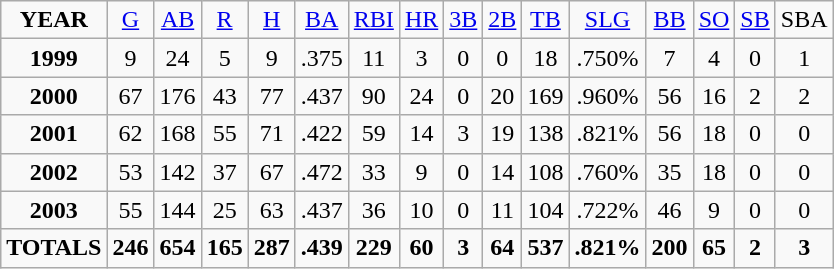<table class="wikitable">
<tr align=center>
<td><strong>YEAR</strong></td>
<td><a href='#'>G</a></td>
<td><a href='#'>AB</a></td>
<td><a href='#'>R</a></td>
<td><a href='#'>H</a></td>
<td><a href='#'>BA</a></td>
<td><a href='#'>RBI</a></td>
<td><a href='#'>HR</a></td>
<td><a href='#'>3B</a></td>
<td><a href='#'>2B</a></td>
<td><a href='#'>TB</a></td>
<td><a href='#'>SLG</a></td>
<td><a href='#'>BB</a></td>
<td><a href='#'>SO</a></td>
<td><a href='#'>SB</a></td>
<td>SBA</td>
</tr>
<tr align=center>
<td><strong>1999</strong></td>
<td>9</td>
<td>24</td>
<td>5</td>
<td>9</td>
<td>.375</td>
<td>11</td>
<td>3</td>
<td>0</td>
<td>0</td>
<td>18</td>
<td>.750%</td>
<td>7</td>
<td>4</td>
<td>0</td>
<td>1</td>
</tr>
<tr align=center>
<td><strong>2000</strong></td>
<td>67</td>
<td>176</td>
<td>43</td>
<td>77</td>
<td>.437</td>
<td>90</td>
<td>24</td>
<td>0</td>
<td>20</td>
<td>169</td>
<td>.960%</td>
<td>56</td>
<td>16</td>
<td>2</td>
<td>2</td>
</tr>
<tr align=center>
<td><strong>2001</strong></td>
<td>62</td>
<td>168</td>
<td>55</td>
<td>71</td>
<td>.422</td>
<td>59</td>
<td>14</td>
<td>3</td>
<td>19</td>
<td>138</td>
<td>.821%</td>
<td>56</td>
<td>18</td>
<td>0</td>
<td>0</td>
</tr>
<tr align=center>
<td><strong>2002</strong></td>
<td>53</td>
<td>142</td>
<td>37</td>
<td>67</td>
<td>.472</td>
<td>33</td>
<td>9</td>
<td>0</td>
<td>14</td>
<td>108</td>
<td>.760%</td>
<td>35</td>
<td>18</td>
<td>0</td>
<td>0</td>
</tr>
<tr align=center>
<td><strong>2003</strong></td>
<td>55</td>
<td>144</td>
<td>25</td>
<td>63</td>
<td>.437</td>
<td>36</td>
<td>10</td>
<td>0</td>
<td>11</td>
<td>104</td>
<td>.722%</td>
<td>46</td>
<td>9</td>
<td>0</td>
<td>0</td>
</tr>
<tr align=center>
<td><strong>TOTALS</strong></td>
<td><strong>246</strong></td>
<td><strong>654</strong></td>
<td><strong>165</strong></td>
<td><strong>287</strong></td>
<td><strong>.439</strong></td>
<td><strong>229</strong></td>
<td><strong>60</strong></td>
<td><strong>3</strong></td>
<td><strong>64</strong></td>
<td><strong>537</strong></td>
<td><strong>.821%</strong></td>
<td><strong>200</strong></td>
<td><strong>65</strong></td>
<td><strong>2</strong></td>
<td><strong>3</strong></td>
</tr>
</table>
